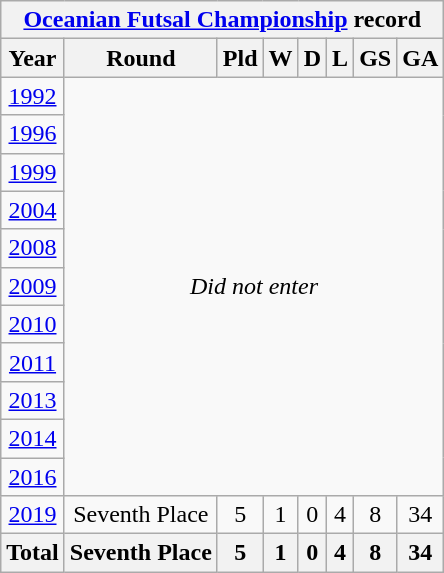<table class="wikitable" style="text-align: center;">
<tr>
<th colspan=8><a href='#'>Oceanian Futsal Championship</a> record</th>
</tr>
<tr>
<th>Year</th>
<th>Round</th>
<th>Pld</th>
<th>W</th>
<th>D</th>
<th>L</th>
<th>GS</th>
<th>GA</th>
</tr>
<tr>
<td> <a href='#'>1992</a></td>
<td colspan=7 rowspan=11><em>Did not enter</em></td>
</tr>
<tr>
<td> <a href='#'>1996</a></td>
</tr>
<tr>
<td> <a href='#'>1999</a></td>
</tr>
<tr>
<td> <a href='#'>2004</a></td>
</tr>
<tr>
<td> <a href='#'>2008</a></td>
</tr>
<tr>
<td> <a href='#'>2009</a></td>
</tr>
<tr>
<td> <a href='#'>2010</a></td>
</tr>
<tr>
<td> <a href='#'>2011</a></td>
</tr>
<tr>
<td> <a href='#'>2013</a></td>
</tr>
<tr>
<td> <a href='#'>2014</a></td>
</tr>
<tr>
<td> <a href='#'>2016</a></td>
</tr>
<tr>
<td> <a href='#'>2019</a></td>
<td>Seventh Place</td>
<td>5</td>
<td>1</td>
<td>0</td>
<td>4</td>
<td>8</td>
<td>34</td>
</tr>
<tr>
<th><strong>Total</strong></th>
<th>Seventh Place</th>
<th>5</th>
<th>1</th>
<th>0</th>
<th>4</th>
<th>8</th>
<th>34</th>
</tr>
</table>
